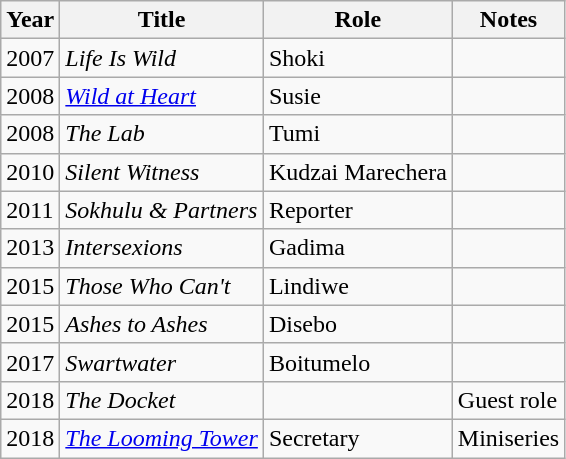<table class="wikitable sortable">
<tr>
<th>Year</th>
<th>Title</th>
<th>Role</th>
<th class="unsortable">Notes</th>
</tr>
<tr>
<td>2007</td>
<td><em>Life Is Wild</em></td>
<td>Shoki</td>
<td></td>
</tr>
<tr>
<td>2008</td>
<td><em><a href='#'>Wild at Heart</a></em></td>
<td>Susie</td>
<td></td>
</tr>
<tr>
<td>2008</td>
<td><em>The Lab</em></td>
<td>Tumi</td>
<td></td>
</tr>
<tr>
<td>2010</td>
<td><em>Silent Witness</em></td>
<td>Kudzai Marechera</td>
<td></td>
</tr>
<tr>
<td>2011</td>
<td><em>Sokhulu & Partners</em></td>
<td>Reporter</td>
<td></td>
</tr>
<tr>
<td>2013</td>
<td><em>Intersexions</em></td>
<td>Gadima</td>
<td></td>
</tr>
<tr>
<td>2015</td>
<td><em>Those Who Can't</em></td>
<td>Lindiwe</td>
<td></td>
</tr>
<tr>
<td>2015</td>
<td><em>Ashes to Ashes</em></td>
<td>Disebo</td>
<td></td>
</tr>
<tr>
<td>2017</td>
<td><em>Swartwater</em></td>
<td>Boitumelo</td>
<td></td>
</tr>
<tr>
<td>2018</td>
<td><em>The Docket</em></td>
<td></td>
<td>Guest role</td>
</tr>
<tr>
<td>2018</td>
<td><em><a href='#'>The Looming Tower</a></em></td>
<td>Secretary</td>
<td>Miniseries</td>
</tr>
</table>
